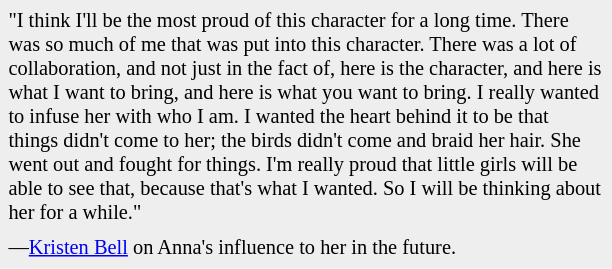<table class="toccolours" style="float:left; margin-left:1em; margin-right:2em; font-size:85%; background:#eee; color:black; width:30em; max-width:40%;" cellspacing="5">
<tr>
<td style="text-align: left;">"I think I'll be the most proud of this character for a long time. There was so much of me that was put into this character. There was a lot of collaboration, and not just in the fact of, here is the character, and here is what I want to bring, and here is what you want to bring. I really wanted to infuse her with who I am. I wanted the heart behind it to be that things didn't come to her; the birds didn't come and braid her hair. She went out and fought for things. I'm really proud that little girls will be able to see that, because that's what I wanted. So I will be thinking about her for a while."</td>
</tr>
<tr>
<td style="text-align: left;">—<a href='#'>Kristen Bell</a> on Anna's influence to her in the future.</td>
</tr>
</table>
